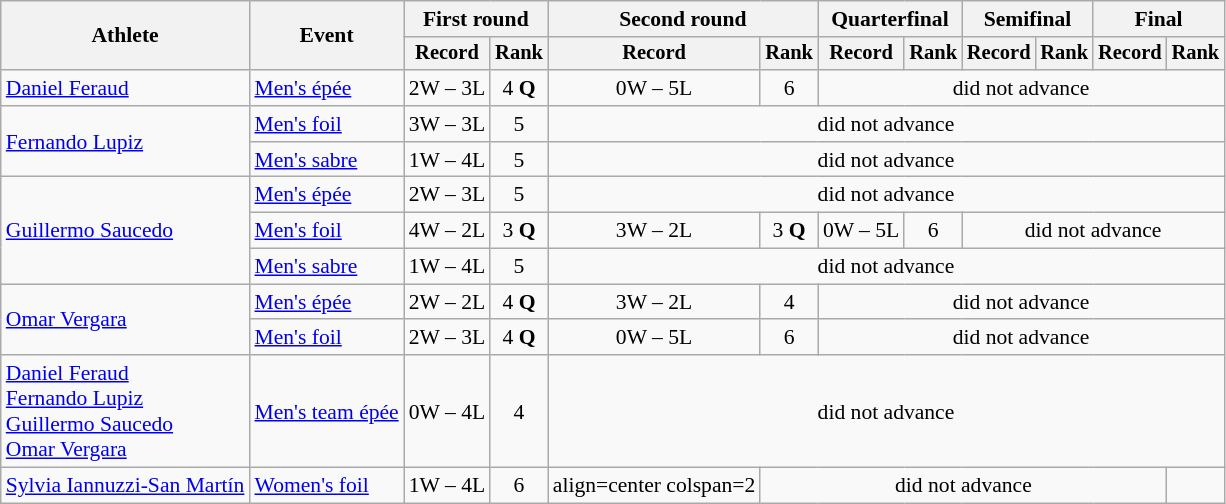<table class="wikitable" style="text-align:left; font-size:90%">
<tr>
<th rowspan="2">Athlete</th>
<th rowspan="2">Event</th>
<th colspan=2>First round</th>
<th colspan=2>Second round</th>
<th colspan=2>Quarterfinal</th>
<th colspan=2>Semifinal</th>
<th colspan=2>Final</th>
</tr>
<tr style="font-size:95%">
<th>Record</th>
<th>Rank</th>
<th>Record</th>
<th>Rank</th>
<th>Record</th>
<th>Rank</th>
<th>Record</th>
<th>Rank</th>
<th>Record</th>
<th>Rank</th>
</tr>
<tr>
<td><a href='#'>Daniel Feraud</a></td>
<td><a href='#'>Men's épée</a></td>
<td align=center>2W – 3L</td>
<td align=center>4 <strong>Q</strong></td>
<td align=center>0W – 5L</td>
<td align=center>6</td>
<td align=center colspan=6>did not advance</td>
</tr>
<tr>
<td rowspan=2><a href='#'>Fernando Lupiz</a></td>
<td><a href='#'>Men's foil</a></td>
<td align=center>3W – 3L</td>
<td align=center>5</td>
<td align=center colspan=8>did not advance</td>
</tr>
<tr>
<td><a href='#'>Men's sabre</a></td>
<td align=center>1W – 4L</td>
<td align=center>5</td>
<td align=center colspan=8>did not advance</td>
</tr>
<tr>
<td rowspan=3><a href='#'>Guillermo Saucedo</a></td>
<td><a href='#'>Men's épée</a></td>
<td align=center>2W – 3L</td>
<td align=center>5</td>
<td align=center colspan=8>did not advance</td>
</tr>
<tr>
<td><a href='#'>Men's foil</a></td>
<td align=center>4W – 2L</td>
<td align=center>3 <strong>Q</strong></td>
<td align=center>3W – 2L</td>
<td align=center>3 <strong>Q</strong></td>
<td align=center>0W – 5L</td>
<td align=center>6</td>
<td align=center colspan=4>did not advance</td>
</tr>
<tr>
<td><a href='#'>Men's sabre</a></td>
<td align=center>1W – 4L</td>
<td align=center>5</td>
<td align=center colspan=8>did not advance</td>
</tr>
<tr>
<td rowspan=2><a href='#'>Omar Vergara</a></td>
<td><a href='#'>Men's épée</a></td>
<td align=center>2W – 2L</td>
<td align=center>4 <strong>Q</strong></td>
<td align=center>3W – 2L</td>
<td align=center>4</td>
<td align=center colspan=6>did not advance</td>
</tr>
<tr>
<td><a href='#'>Men's foil</a></td>
<td align=center>2W – 3L</td>
<td align=center>4 <strong>Q</strong></td>
<td align=center>0W – 5L</td>
<td align=center>6</td>
<td align=center colspan=6>did not advance</td>
</tr>
<tr>
<td><a href='#'>Daniel Feraud</a><br><a href='#'>Fernando Lupiz</a><br><a href='#'>Guillermo Saucedo</a><br><a href='#'>Omar Vergara</a></td>
<td><a href='#'>Men's team épée</a></td>
<td align=center>0W – 4L</td>
<td align=center>4</td>
<td align=center colspan=8>did not advance</td>
</tr>
<tr>
<td><a href='#'>Sylvia Iannuzzi-San Martín</a></td>
<td><a href='#'>Women's foil</a></td>
<td align=center>1W – 4L</td>
<td align=center>6</td>
<td>align=center colspan=2 </td>
<td align=center colspan=6>did not advance</td>
</tr>
</table>
